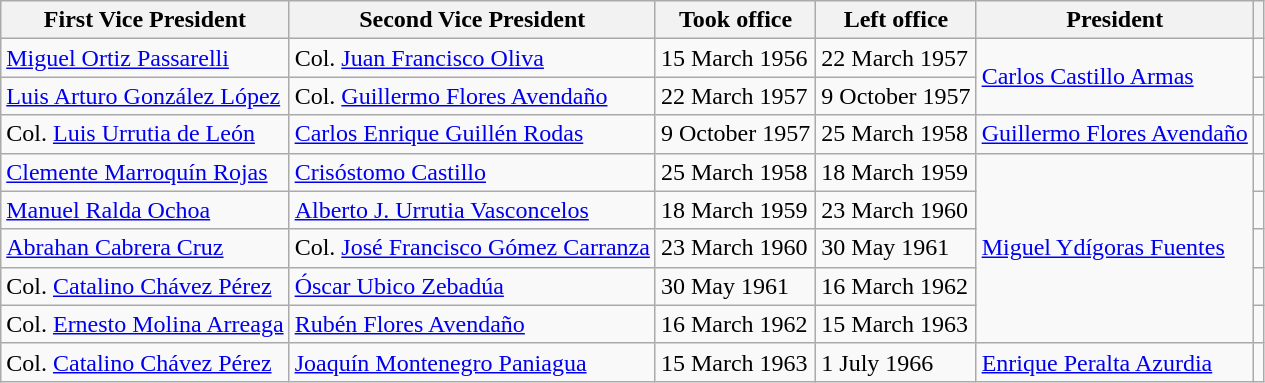<table class="wikitable">
<tr>
<th>First Vice President</th>
<th>Second Vice President</th>
<th>Took office</th>
<th>Left office</th>
<th>President</th>
<th></th>
</tr>
<tr>
<td><a href='#'>Miguel Ortiz Passarelli</a></td>
<td>Col. <a href='#'>Juan Francisco Oliva</a></td>
<td>15 March 1956</td>
<td>22 March 1957</td>
<td rowspan="2"><a href='#'>Carlos Castillo Armas</a></td>
<td></td>
</tr>
<tr>
<td><a href='#'>Luis Arturo González López</a></td>
<td>Col. <a href='#'>Guillermo Flores Avendaño</a></td>
<td>22 March 1957</td>
<td>9 October 1957</td>
<td></td>
</tr>
<tr>
<td>Col. <a href='#'>Luis Urrutia de León</a></td>
<td><a href='#'>Carlos Enrique Guillén Rodas</a></td>
<td>9 October 1957</td>
<td>25 March 1958</td>
<td><a href='#'>Guillermo Flores Avendaño</a></td>
<td></td>
</tr>
<tr>
<td><a href='#'>Clemente Marroquín Rojas</a></td>
<td><a href='#'>Crisóstomo Castillo</a></td>
<td>25 March 1958</td>
<td>18 March 1959</td>
<td rowspan="5"><a href='#'>Miguel Ydígoras Fuentes</a></td>
<td></td>
</tr>
<tr>
<td><a href='#'>Manuel Ralda Ochoa</a></td>
<td><a href='#'>Alberto J. Urrutia Vasconcelos</a></td>
<td>18 March 1959</td>
<td>23 March 1960</td>
<td></td>
</tr>
<tr>
<td><a href='#'>Abrahan Cabrera Cruz</a></td>
<td>Col. <a href='#'>José Francisco Gómez Carranza</a></td>
<td>23 March 1960</td>
<td>30 May 1961</td>
<td></td>
</tr>
<tr>
<td>Col. <a href='#'>Catalino Chávez Pérez</a></td>
<td><a href='#'>Óscar Ubico Zebadúa</a></td>
<td>30 May 1961</td>
<td>16 March 1962</td>
<td></td>
</tr>
<tr>
<td>Col. <a href='#'>Ernesto Molina Arreaga</a></td>
<td><a href='#'>Rubén Flores Avendaño</a></td>
<td>16 March 1962</td>
<td>15 March 1963</td>
<td></td>
</tr>
<tr>
<td>Col. <a href='#'>Catalino Chávez Pérez</a></td>
<td><a href='#'>Joaquín Montenegro Paniagua</a></td>
<td>15 March 1963</td>
<td>1 July 1966</td>
<td><a href='#'>Enrique Peralta Azurdia</a></td>
<td></td>
</tr>
</table>
